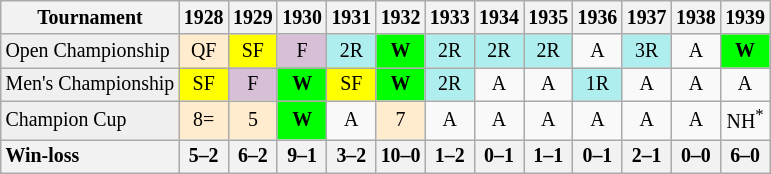<table class=wikitable style=text-align:center;font-size:83%>
<tr>
<th>Tournament</th>
<th>1928</th>
<th>1929</th>
<th>1930</th>
<th>1931</th>
<th>1932</th>
<th>1933</th>
<th>1934</th>
<th>1935</th>
<th>1936</th>
<th>1937</th>
<th>1938</th>
<th>1939</th>
</tr>
<tr>
<td style="background:#efefef; text-align:left;">Open Championship</td>
<td style="background:#ffebcd;">QF</td>
<td style="background:yellow;">SF</td>
<td style="background:thistle;">F</td>
<td style="background:#afeeee;">2R</td>
<td bgcolor=lime><strong>W</strong></td>
<td style="background:#afeeee;">2R</td>
<td style="background:#afeeee;">2R</td>
<td style="background:#afeeee;">2R</td>
<td>A</td>
<td style="background:#afeeee;">3R</td>
<td>A</td>
<td bgcolor=lime><strong>W</strong></td>
</tr>
<tr>
<td style="background:#efefef; text-align:left;">Men's Championship</td>
<td style="background:yellow;">SF</td>
<td style="background:thistle;">F</td>
<td bgcolor=lime><strong>W</strong></td>
<td style="background:yellow;">SF</td>
<td bgcolor=lime><strong>W</strong></td>
<td style="background:#afeeee;">2R</td>
<td>A</td>
<td>A</td>
<td style="background:#afeeee;">1R</td>
<td>A</td>
<td>A</td>
<td>A</td>
</tr>
<tr>
<td style="background:#efefef; text-align:left;">Champion Cup</td>
<td style="background:#ffebcd;">8=</td>
<td style="background:#ffebcd;">5</td>
<td bgcolor=lime><strong>W</strong></td>
<td>A</td>
<td style="background:#ffebcd;">7</td>
<td>A</td>
<td>A</td>
<td>A</td>
<td>A</td>
<td>A</td>
<td>A</td>
<td>NH<sup>*</sup></td>
</tr>
<tr>
<th style=text-align:left>Win-loss</th>
<th>5–2</th>
<th>6–2</th>
<th>9–1</th>
<th>3–2</th>
<th>10–0</th>
<th>1–2</th>
<th>0–1</th>
<th>1–1</th>
<th>0–1</th>
<th>2–1</th>
<th>0–0</th>
<th>6–0</th>
</tr>
</table>
